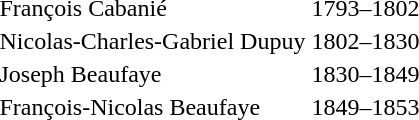<table>
<tr>
<td>François Cabanié</td>
<td>1793–1802</td>
</tr>
<tr>
<td>Nicolas-Charles-Gabriel Dupuy</td>
<td>1802–1830</td>
</tr>
<tr>
<td>Joseph Beaufaye</td>
<td>1830–1849</td>
</tr>
<tr>
<td>François-Nicolas Beaufaye</td>
<td>1849–1853</td>
</tr>
</table>
